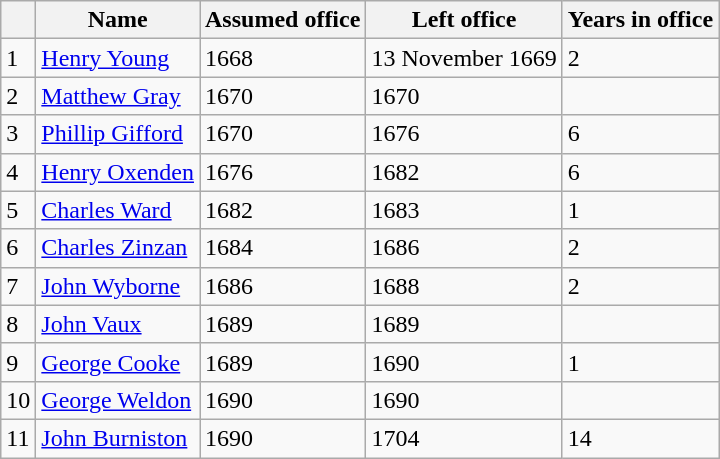<table class="wikitable sortable"  style="text-align:left;">
<tr>
<th></th>
<th>Name</th>
<th class="unsortable">Assumed office</th>
<th class="unsortable">Left office</th>
<th>Years in office</th>
</tr>
<tr>
<td>1</td>
<td><a href='#'>Henry Young</a></td>
<td>1668</td>
<td>13 November 1669</td>
<td>2</td>
</tr>
<tr>
<td>2</td>
<td><a href='#'>Matthew Gray</a></td>
<td>1670</td>
<td>1670</td>
<td></td>
</tr>
<tr>
<td>3</td>
<td><a href='#'>Phillip Gifford</a></td>
<td>1670</td>
<td>1676</td>
<td>6</td>
</tr>
<tr>
<td>4</td>
<td><a href='#'>Henry Oxenden</a></td>
<td>1676</td>
<td>1682</td>
<td>6</td>
</tr>
<tr>
<td>5</td>
<td><a href='#'>Charles Ward</a></td>
<td>1682</td>
<td>1683</td>
<td>1</td>
</tr>
<tr>
<td>6</td>
<td><a href='#'>Charles Zinzan</a></td>
<td>1684</td>
<td>1686</td>
<td>2</td>
</tr>
<tr>
<td>7</td>
<td><a href='#'>John Wyborne</a></td>
<td>1686</td>
<td>1688</td>
<td>2</td>
</tr>
<tr>
<td>8</td>
<td><a href='#'>John Vaux</a></td>
<td>1689</td>
<td>1689</td>
<td></td>
</tr>
<tr>
<td>9</td>
<td><a href='#'>George Cooke</a></td>
<td>1689</td>
<td>1690</td>
<td>1</td>
</tr>
<tr>
<td>10</td>
<td><a href='#'>George Weldon</a></td>
<td>1690</td>
<td>1690</td>
<td></td>
</tr>
<tr>
<td>11</td>
<td><a href='#'>John Burniston</a></td>
<td>1690</td>
<td>1704</td>
<td>14</td>
</tr>
</table>
